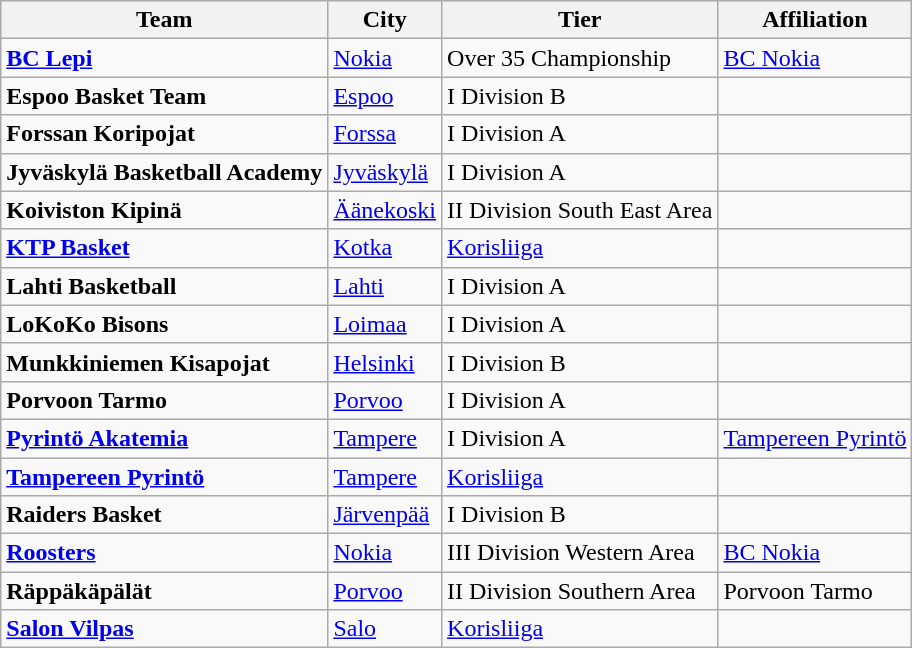<table class="wikitable sortable">
<tr>
<th>Team</th>
<th>City</th>
<th>Tier</th>
<th>Affiliation</th>
</tr>
<tr>
<td><strong><a href='#'>BC Lepi</a></strong></td>
<td><a href='#'>Nokia</a></td>
<td>Over 35 Championship</td>
<td><a href='#'>BC Nokia</a></td>
</tr>
<tr>
<td><strong>Espoo Basket Team</strong></td>
<td><a href='#'>Espoo</a></td>
<td>I Division B</td>
<td></td>
</tr>
<tr>
<td><strong>Forssan Koripojat</strong></td>
<td><a href='#'>Forssa</a></td>
<td>I Division A</td>
<td></td>
</tr>
<tr>
<td><strong>Jyväskylä Basketball Academy</strong></td>
<td><a href='#'>Jyväskylä</a></td>
<td>I Division A</td>
<td></td>
</tr>
<tr>
<td><strong>Koiviston Kipinä</strong></td>
<td><a href='#'>Äänekoski</a></td>
<td>II Division South East Area</td>
<td></td>
</tr>
<tr>
<td><strong><a href='#'>KTP Basket</a></strong></td>
<td><a href='#'>Kotka</a></td>
<td><a href='#'>Korisliiga</a></td>
<td></td>
</tr>
<tr>
<td><strong>Lahti Basketball</strong></td>
<td><a href='#'>Lahti</a></td>
<td>I Division A</td>
<td></td>
</tr>
<tr>
<td><strong>LoKoKo Bisons</strong></td>
<td><a href='#'>Loimaa</a></td>
<td>I Division A</td>
<td></td>
</tr>
<tr>
<td><strong>Munkkiniemen Kisapojat</strong></td>
<td><a href='#'>Helsinki</a></td>
<td>I Division B</td>
<td></td>
</tr>
<tr>
<td><strong>Porvoon Tarmo</strong></td>
<td><a href='#'>Porvoo</a></td>
<td>I Division A</td>
<td></td>
</tr>
<tr>
<td><strong><a href='#'>Pyrintö Akatemia</a></strong></td>
<td><a href='#'>Tampere</a></td>
<td>I Division A</td>
<td><a href='#'>Tampereen Pyrintö</a></td>
</tr>
<tr>
<td><strong><a href='#'>Tampereen Pyrintö</a></strong></td>
<td><a href='#'>Tampere</a></td>
<td><a href='#'>Korisliiga</a></td>
<td></td>
</tr>
<tr>
<td><strong>Raiders Basket</strong></td>
<td><a href='#'>Järvenpää</a></td>
<td>I Division B</td>
<td></td>
</tr>
<tr>
<td><strong><a href='#'>Roosters</a></strong></td>
<td><a href='#'>Nokia</a></td>
<td>III Division Western Area</td>
<td><a href='#'>BC Nokia</a></td>
</tr>
<tr>
<td><strong>Räppäkäpälät</strong></td>
<td><a href='#'>Porvoo</a></td>
<td>II Division Southern Area</td>
<td>Porvoon Tarmo</td>
</tr>
<tr>
<td><strong><a href='#'>Salon Vilpas</a></strong></td>
<td><a href='#'>Salo</a></td>
<td><a href='#'>Korisliiga</a></td>
<td></td>
</tr>
</table>
